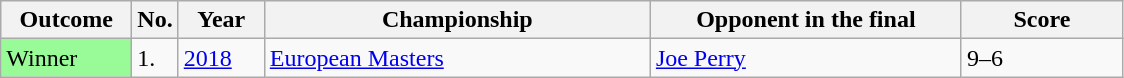<table class="sortable wikitable">
<tr>
<th width="80">Outcome</th>
<th width="20">No.</th>
<th width="50">Year</th>
<th width="250">Championship</th>
<th width="200">Opponent in the final</th>
<th width="100">Score</th>
</tr>
<tr>
<td style="background:#98fb98;">Winner</td>
<td>1.</td>
<td><a href='#'>2018</a></td>
<td><a href='#'>European Masters</a></td>
<td> <a href='#'>Joe Perry</a></td>
<td>9–6</td>
</tr>
</table>
